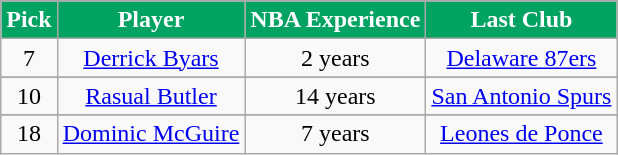<table class="wikitable sortable sortable">
<tr>
</tr>
<tr style="text-align: center">
<th style="background:#00a361; color:white" width:25%;">Pick</th>
<th style="background:#00a361; color:white" width:25%;">Player</th>
<th style="background:#00a361; color:white" width:25%;">NBA Experience</th>
<th style="background:#00a361; color:white" width:25%;">Last Club</th>
</tr>
<tr style="text-align: center">
<td>7</td>
<td><a href='#'>Derrick Byars</a></td>
<td>2 years</td>
<td> <a href='#'>Delaware 87ers</a></td>
</tr>
<tr>
</tr>
<tr style="text-align: center">
<td>10</td>
<td><a href='#'>Rasual Butler</a></td>
<td>14 years</td>
<td> <a href='#'>San Antonio Spurs</a></td>
</tr>
<tr>
</tr>
<tr style="text-align: center">
<td>18</td>
<td><a href='#'>Dominic McGuire</a></td>
<td>7 years</td>
<td> <a href='#'>Leones de Ponce</a></td>
</tr>
</table>
